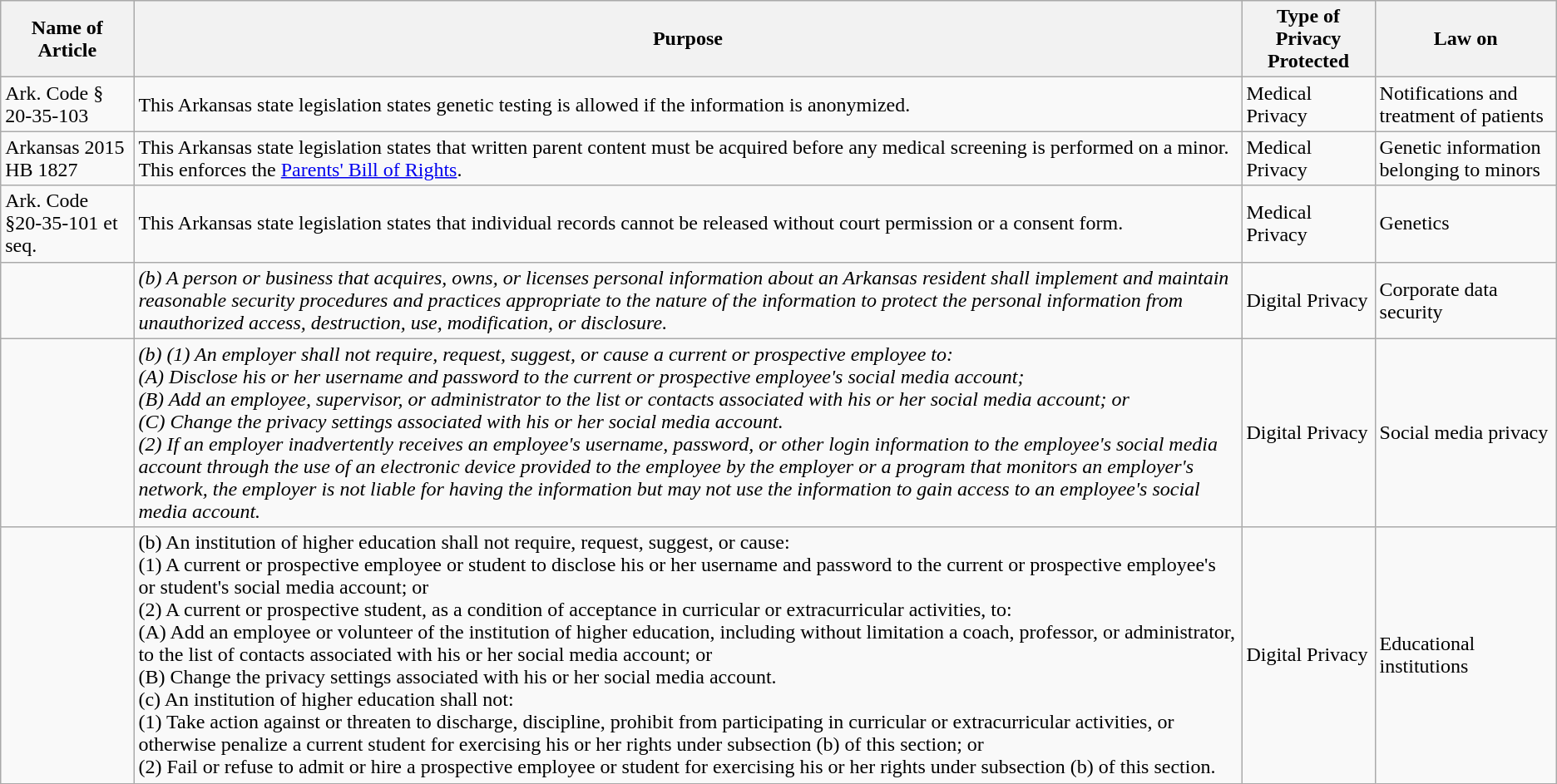<table class="wikitable">
<tr>
<th>Name of Article</th>
<th>Purpose</th>
<th>Type of Privacy Protected</th>
<th>Law on</th>
</tr>
<tr>
<td>Ark. Code § 20-35-103</td>
<td>This Arkansas state legislation states genetic testing is allowed if the information is anonymized.</td>
<td>Medical Privacy</td>
<td>Notifications and treatment of patients</td>
</tr>
<tr>
<td>Arkansas 2015 HB 1827</td>
<td>This Arkansas state legislation states that written parent content must be acquired before any medical screening is performed on a minor. This enforces the <a href='#'>Parents' Bill of Rights</a>.</td>
<td>Medical Privacy</td>
<td>Genetic information belonging to minors</td>
</tr>
<tr>
<td>Ark. Code §20-35-101 et seq.</td>
<td>This Arkansas state legislation states that individual records cannot be released without court permission or a consent form.</td>
<td>Medical Privacy</td>
<td>Genetics</td>
</tr>
<tr>
<td></td>
<td><em>(b) A person or business that acquires, owns, or licenses personal information about an Arkansas resident shall implement and maintain reasonable security procedures and practices appropriate to the nature of the information to protect the personal information from unauthorized access, destruction, use, modification, or disclosure.</em></td>
<td>Digital Privacy</td>
<td>Corporate data security</td>
</tr>
<tr>
<td></td>
<td><em>(b) (1) An employer shall not require, request, suggest, or cause a current or prospective employee to:</em><br><em>(A) Disclose his or her username and password to the current or prospective employee's social media account;</em><br><em>(B) Add an employee, supervisor, or administrator to the list or contacts associated with his or her social media account; or</em><br><em>(C) Change the privacy settings associated with his or her social media account.</em><br><em>(2) If an employer inadvertently receives an employee's username, password, or other login information to the employee's social media account through the use of an electronic device provided to the employee by the employer or a program that monitors an employer's network, the employer is not liable for having the information but may not use the information to gain access to an employee's social media account.</em></td>
<td>Digital Privacy</td>
<td>Social media privacy</td>
</tr>
<tr>
<td></td>
<td>(b) An institution of higher education shall not require, request, suggest, or cause:<br>(1) A current or prospective employee or student to disclose his or her username and password to the current or prospective employee's or student's social media account; or<br>(2) A current or prospective student, as a condition of acceptance in curricular or extracurricular activities, to:<br>(A) Add an employee or volunteer of the institution of higher education, including without limitation a coach, professor, or administrator, to the list of contacts associated with his or her social media account; or<br>(B) Change the privacy settings associated with his or her social media account.<br>(c) An institution of higher education shall not:<br>(1) Take action against or threaten to discharge, discipline, prohibit from participating in curricular or extracurricular activities, or otherwise penalize a current student for exercising his or her rights under subsection (b) of this section; or<br>(2) Fail or refuse to admit or hire a prospective employee or student for exercising his or her rights under subsection (b) of this section.</td>
<td>Digital Privacy</td>
<td>Educational institutions</td>
</tr>
</table>
